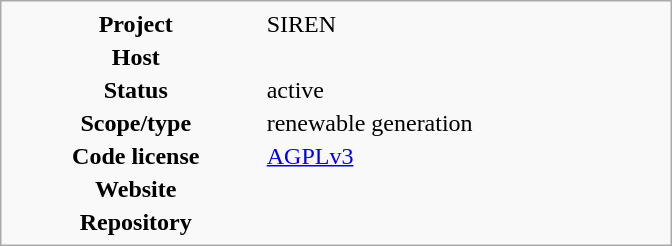<table class="infobox" style="width: 28em">
<tr>
<th style="width: 35%">Project</th>
<td style="width: 55%">SIREN</td>
</tr>
<tr>
<th>Host</th>
<td></td>
</tr>
<tr>
<th>Status</th>
<td>active</td>
</tr>
<tr>
<th>Scope/type</th>
<td>renewable generation</td>
</tr>
<tr>
<th>Code license</th>
<td><a href='#'>AGPLv3</a></td>
</tr>
<tr>
<th>Website</th>
<td></td>
</tr>
<tr>
<th>Repository</th>
<td></td>
</tr>
</table>
